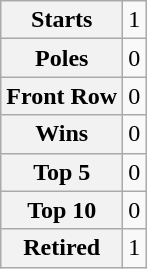<table class="wikitable" style="text-align:center">
<tr>
<th>Starts</th>
<td>1</td>
</tr>
<tr>
<th>Poles</th>
<td>0</td>
</tr>
<tr>
<th>Front Row</th>
<td>0</td>
</tr>
<tr>
<th>Wins</th>
<td>0</td>
</tr>
<tr>
<th>Top 5</th>
<td>0</td>
</tr>
<tr>
<th>Top 10</th>
<td>0</td>
</tr>
<tr>
<th>Retired</th>
<td>1</td>
</tr>
</table>
